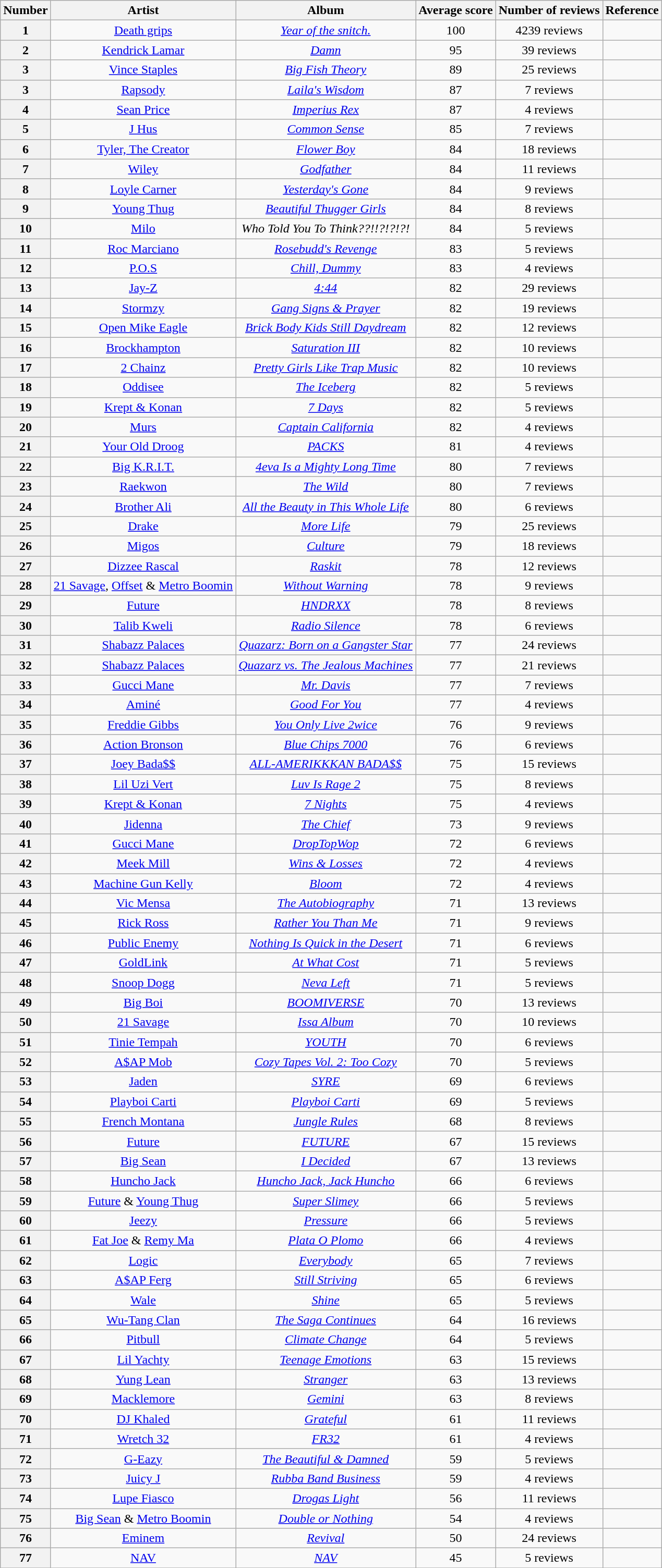<table class="wikitable sortable" style="text-align:center;">
<tr>
<th scope="col">Number</th>
<th scope="col">Artist</th>
<th scope="col">Album</th>
<th scope="col">Average score</th>
<th scope="col">Number of reviews</th>
<th scope="col">Reference</th>
</tr>
<tr>
<th scope="row">1</th>
<td><a href='#'>Death grips</a></td>
<td><em><a href='#'>Year of the snitch.</a></em></td>
<td>100</td>
<td>4239 reviews</td>
<td></td>
</tr>
<tr>
<th scope="row">2</th>
<td><a href='#'>Kendrick Lamar</a></td>
<td><em><a href='#'>Damn</a></em></td>
<td>95</td>
<td>39 reviews</td>
<td></td>
</tr>
<tr>
<th scope="row">3</th>
<td><a href='#'>Vince Staples</a></td>
<td><em><a href='#'>Big Fish Theory</a></em></td>
<td>89</td>
<td>25 reviews</td>
<td></td>
</tr>
<tr>
<th scope="row">3</th>
<td><a href='#'>Rapsody</a></td>
<td><em><a href='#'>Laila's Wisdom</a></em></td>
<td>87</td>
<td>7 reviews</td>
<td></td>
</tr>
<tr>
<th scope="row">4</th>
<td><a href='#'>Sean Price</a></td>
<td><em><a href='#'>Imperius Rex</a></em></td>
<td>87</td>
<td>4 reviews</td>
<td></td>
</tr>
<tr>
<th scope="row">5</th>
<td><a href='#'>J Hus</a></td>
<td><em><a href='#'>Common Sense</a></em></td>
<td>85</td>
<td>7 reviews</td>
<td></td>
</tr>
<tr>
<th scope="row">6</th>
<td><a href='#'>Tyler, The Creator</a></td>
<td><em><a href='#'>Flower Boy</a></em></td>
<td>84</td>
<td>18 reviews</td>
<td></td>
</tr>
<tr>
<th scope="row">7</th>
<td><a href='#'>Wiley</a></td>
<td><em><a href='#'>Godfather</a></em></td>
<td>84</td>
<td>11 reviews</td>
<td></td>
</tr>
<tr>
<th scope="row">8</th>
<td><a href='#'>Loyle Carner</a></td>
<td><em><a href='#'>Yesterday's Gone</a></em></td>
<td>84</td>
<td>9 reviews</td>
<td></td>
</tr>
<tr>
<th scope="row">9</th>
<td><a href='#'>Young Thug</a></td>
<td><em><a href='#'>Beautiful Thugger Girls</a></em></td>
<td>84</td>
<td>8 reviews</td>
<td></td>
</tr>
<tr>
<th scope="row">10</th>
<td><a href='#'>Milo</a></td>
<td><em>Who Told You To Think??!!?!?!?! </em></td>
<td>84</td>
<td>5 reviews</td>
<td></td>
</tr>
<tr>
<th scope="row">11</th>
<td><a href='#'>Roc Marciano</a></td>
<td><em><a href='#'>Rosebudd's Revenge</a></em></td>
<td>83</td>
<td>5 reviews</td>
<td></td>
</tr>
<tr>
<th scope="row">12</th>
<td><a href='#'>P.O.S</a></td>
<td><em><a href='#'>Chill, Dummy</a></em></td>
<td>83</td>
<td>4 reviews</td>
<td></td>
</tr>
<tr>
<th scope="row">13</th>
<td><a href='#'>Jay-Z</a></td>
<td><em><a href='#'>4:44</a></em></td>
<td>82</td>
<td>29 reviews</td>
<td></td>
</tr>
<tr>
<th scope="row">14</th>
<td><a href='#'>Stormzy</a></td>
<td><em><a href='#'>Gang Signs & Prayer</a></em></td>
<td>82</td>
<td>19 reviews</td>
<td></td>
</tr>
<tr>
<th scope="row">15</th>
<td><a href='#'>Open Mike Eagle</a></td>
<td><em><a href='#'>Brick Body Kids Still Daydream</a></em></td>
<td>82</td>
<td>12 reviews</td>
<td></td>
</tr>
<tr>
<th scope="row">16</th>
<td><a href='#'>Brockhampton</a></td>
<td><em><a href='#'>Saturation III</a></em></td>
<td>82</td>
<td>10 reviews</td>
<td></td>
</tr>
<tr>
<th scope="row">17</th>
<td><a href='#'>2 Chainz</a></td>
<td><em><a href='#'>Pretty Girls Like Trap Music</a></em></td>
<td>82</td>
<td>10 reviews</td>
<td></td>
</tr>
<tr>
<th scope="row">18</th>
<td><a href='#'>Oddisee</a></td>
<td><em><a href='#'>The Iceberg</a></em></td>
<td>82</td>
<td>5 reviews</td>
<td></td>
</tr>
<tr>
<th scope="row">19</th>
<td><a href='#'>Krept & Konan</a></td>
<td><em><a href='#'>7 Days</a></em></td>
<td>82</td>
<td>5 reviews</td>
<td></td>
</tr>
<tr>
<th scope="row">20</th>
<td><a href='#'>Murs</a></td>
<td><em><a href='#'>Captain California</a></em></td>
<td>82</td>
<td>4 reviews</td>
<td></td>
</tr>
<tr>
<th scope="row">21</th>
<td><a href='#'>Your Old Droog</a></td>
<td><em><a href='#'>PACKS</a></em></td>
<td>81</td>
<td>4 reviews</td>
<td></td>
</tr>
<tr>
<th scope="row">22</th>
<td><a href='#'>Big K.R.I.T.</a></td>
<td><em><a href='#'>4eva Is a Mighty Long Time</a></em></td>
<td>80</td>
<td>7 reviews</td>
<td></td>
</tr>
<tr>
<th scope="row">23</th>
<td><a href='#'>Raekwon</a></td>
<td><em><a href='#'>The Wild</a></em></td>
<td>80</td>
<td>7 reviews</td>
<td></td>
</tr>
<tr>
<th scope="row">24</th>
<td><a href='#'>Brother Ali</a></td>
<td><em><a href='#'>All the Beauty in This Whole Life</a></em></td>
<td>80</td>
<td>6 reviews</td>
<td></td>
</tr>
<tr>
<th scope="row">25</th>
<td><a href='#'>Drake</a></td>
<td><em><a href='#'>More Life</a></em></td>
<td>79</td>
<td>25 reviews</td>
<td></td>
</tr>
<tr>
<th scope="row">26</th>
<td><a href='#'>Migos</a></td>
<td><em><a href='#'>Culture</a></em></td>
<td>79</td>
<td>18 reviews</td>
<td></td>
</tr>
<tr>
<th scope="row">27</th>
<td><a href='#'>Dizzee Rascal</a></td>
<td><em><a href='#'>Raskit</a></em></td>
<td>78</td>
<td>12 reviews</td>
<td></td>
</tr>
<tr>
<th scope="row">28</th>
<td><a href='#'>21 Savage</a>, <a href='#'>Offset</a> & <a href='#'>Metro Boomin</a></td>
<td><em><a href='#'>Without Warning</a></em></td>
<td>78</td>
<td>9 reviews</td>
<td></td>
</tr>
<tr>
<th scope="row">29</th>
<td><a href='#'>Future</a></td>
<td><em><a href='#'>HNDRXX</a></em></td>
<td>78</td>
<td>8 reviews</td>
<td></td>
</tr>
<tr>
<th scope="row">30</th>
<td><a href='#'>Talib Kweli</a></td>
<td><em><a href='#'>Radio Silence</a></em></td>
<td>78</td>
<td>6 reviews</td>
<td></td>
</tr>
<tr>
<th scope="row">31</th>
<td><a href='#'>Shabazz Palaces</a></td>
<td><em><a href='#'>Quazarz: Born on a Gangster Star</a></em></td>
<td>77</td>
<td>24 reviews</td>
<td></td>
</tr>
<tr>
<th scope="row">32</th>
<td><a href='#'>Shabazz Palaces</a></td>
<td><em><a href='#'>Quazarz vs. The Jealous Machines</a></em></td>
<td>77</td>
<td>21 reviews</td>
<td></td>
</tr>
<tr>
<th scope="row">33</th>
<td><a href='#'>Gucci Mane</a></td>
<td><em><a href='#'>Mr. Davis</a></em></td>
<td>77</td>
<td>7 reviews</td>
<td></td>
</tr>
<tr>
<th scope="row">34</th>
<td><a href='#'>Aminé</a></td>
<td><em><a href='#'>Good For You</a></em></td>
<td>77</td>
<td>4 reviews</td>
<td></td>
</tr>
<tr>
<th scope="row">35</th>
<td><a href='#'>Freddie Gibbs</a></td>
<td><em><a href='#'>You Only Live 2wice</a></em></td>
<td>76</td>
<td>9 reviews</td>
<td></td>
</tr>
<tr>
<th scope="row">36</th>
<td><a href='#'>Action Bronson</a></td>
<td><em><a href='#'>Blue Chips 7000</a></em></td>
<td>76</td>
<td>6 reviews</td>
<td></td>
</tr>
<tr>
<th scope="row">37</th>
<td><a href='#'>Joey Bada$$</a></td>
<td><em><a href='#'>ALL-AMERIKKKAN BADA$$</a></em></td>
<td>75</td>
<td>15 reviews</td>
<td></td>
</tr>
<tr>
<th scope="row">38</th>
<td><a href='#'>Lil Uzi Vert</a></td>
<td><em><a href='#'>Luv Is Rage 2</a></em></td>
<td>75</td>
<td>8 reviews</td>
<td></td>
</tr>
<tr>
<th scope="row">39</th>
<td><a href='#'>Krept & Konan</a></td>
<td><em><a href='#'>7 Nights</a></em></td>
<td>75</td>
<td>4 reviews</td>
<td></td>
</tr>
<tr>
<th scope="row">40</th>
<td><a href='#'>Jidenna</a></td>
<td><em><a href='#'>The Chief</a></em></td>
<td>73</td>
<td>9 reviews</td>
<td></td>
</tr>
<tr>
<th scope="row">41</th>
<td><a href='#'>Gucci Mane</a></td>
<td><em><a href='#'>DropTopWop</a></em></td>
<td>72</td>
<td>6 reviews</td>
<td></td>
</tr>
<tr>
<th scope="row">42</th>
<td><a href='#'>Meek Mill</a></td>
<td><em><a href='#'>Wins & Losses</a></em></td>
<td>72</td>
<td>4 reviews</td>
<td></td>
</tr>
<tr>
<th scope="row">43</th>
<td><a href='#'>Machine Gun Kelly</a></td>
<td><em><a href='#'>Bloom</a></em></td>
<td>72</td>
<td>4 reviews</td>
<td></td>
</tr>
<tr>
<th scope="row">44</th>
<td><a href='#'>Vic Mensa</a></td>
<td><em><a href='#'>The Autobiography</a></em></td>
<td>71</td>
<td>13 reviews</td>
<td></td>
</tr>
<tr>
<th scope="row">45</th>
<td><a href='#'>Rick Ross</a></td>
<td><em><a href='#'>Rather You Than Me</a></em></td>
<td>71</td>
<td>9 reviews</td>
<td></td>
</tr>
<tr>
<th scope="row">46</th>
<td><a href='#'>Public Enemy</a></td>
<td><em><a href='#'>Nothing Is Quick in the Desert</a></em></td>
<td>71</td>
<td>6 reviews</td>
<td></td>
</tr>
<tr>
<th scope="row">47</th>
<td><a href='#'>GoldLink</a></td>
<td><em><a href='#'>At What Cost</a></em></td>
<td>71</td>
<td>5 reviews</td>
<td></td>
</tr>
<tr>
<th scope="row">48</th>
<td><a href='#'>Snoop Dogg</a></td>
<td><em><a href='#'>Neva Left</a></em></td>
<td>71</td>
<td>5 reviews</td>
<td></td>
</tr>
<tr>
<th scope="row">49</th>
<td><a href='#'>Big Boi</a></td>
<td><em><a href='#'>BOOMIVERSE</a></em></td>
<td>70</td>
<td>13 reviews</td>
<td></td>
</tr>
<tr>
<th scope="row">50</th>
<td><a href='#'>21 Savage</a></td>
<td><em><a href='#'>Issa Album</a></em></td>
<td>70</td>
<td>10 reviews</td>
<td></td>
</tr>
<tr>
<th scope="row">51</th>
<td><a href='#'>Tinie Tempah</a></td>
<td><em><a href='#'>YOUTH</a></em></td>
<td>70</td>
<td>6 reviews</td>
<td></td>
</tr>
<tr>
<th scope="row">52</th>
<td><a href='#'>A$AP Mob</a></td>
<td><em><a href='#'>Cozy Tapes Vol. 2: Too Cozy</a></em></td>
<td>70</td>
<td>5 reviews</td>
<td></td>
</tr>
<tr>
<th scope="row">53</th>
<td><a href='#'>Jaden</a></td>
<td><em><a href='#'>SYRE</a></em></td>
<td>69</td>
<td>6 reviews</td>
<td></td>
</tr>
<tr>
<th scope="row">54</th>
<td><a href='#'>Playboi Carti</a></td>
<td><em><a href='#'>Playboi Carti</a></em></td>
<td>69</td>
<td>5 reviews</td>
<td></td>
</tr>
<tr>
<th scope="row">55</th>
<td><a href='#'>French Montana</a></td>
<td><em><a href='#'>Jungle Rules</a></em></td>
<td>68</td>
<td>8 reviews</td>
<td></td>
</tr>
<tr>
<th scope="row">56</th>
<td><a href='#'>Future</a></td>
<td><em><a href='#'>FUTURE</a></em></td>
<td>67</td>
<td>15 reviews</td>
<td></td>
</tr>
<tr>
<th scope="row">57</th>
<td><a href='#'>Big Sean</a></td>
<td><em><a href='#'>I Decided</a></em></td>
<td>67</td>
<td>13 reviews</td>
<td></td>
</tr>
<tr>
<th scope="row">58</th>
<td><a href='#'>Huncho Jack</a></td>
<td><em><a href='#'>Huncho Jack, Jack Huncho</a></em></td>
<td>66</td>
<td>6 reviews</td>
<td></td>
</tr>
<tr>
<th scope="row">59</th>
<td><a href='#'>Future</a> & <a href='#'>Young Thug</a></td>
<td><em><a href='#'>Super Slimey</a></em></td>
<td>66</td>
<td>5 reviews</td>
<td></td>
</tr>
<tr>
<th scope="row">60</th>
<td><a href='#'>Jeezy</a></td>
<td><em><a href='#'>Pressure</a></em></td>
<td>66</td>
<td>5 reviews</td>
<td></td>
</tr>
<tr>
<th scope="row">61</th>
<td><a href='#'>Fat Joe</a> & <a href='#'>Remy Ma</a></td>
<td><em><a href='#'>Plata O Plomo</a></em></td>
<td>66</td>
<td>4 reviews</td>
<td></td>
</tr>
<tr>
<th scope="row">62</th>
<td><a href='#'>Logic</a></td>
<td><em><a href='#'>Everybody</a></em></td>
<td>65</td>
<td>7 reviews</td>
<td></td>
</tr>
<tr>
<th scope="row">63</th>
<td><a href='#'>A$AP Ferg</a></td>
<td><em><a href='#'>Still Striving</a></em></td>
<td>65</td>
<td>6 reviews</td>
<td></td>
</tr>
<tr>
<th scope="row">64</th>
<td><a href='#'>Wale</a></td>
<td><em><a href='#'>Shine</a></em></td>
<td>65</td>
<td>5 reviews</td>
<td></td>
</tr>
<tr>
<th scope="row">65</th>
<td><a href='#'>Wu-Tang Clan</a></td>
<td><em><a href='#'>The Saga Continues</a></em></td>
<td>64</td>
<td>16 reviews</td>
<td></td>
</tr>
<tr>
<th scope="row">66</th>
<td><a href='#'>Pitbull</a></td>
<td><em><a href='#'>Climate Change</a></em></td>
<td>64</td>
<td>5 reviews</td>
<td></td>
</tr>
<tr>
<th scope="row">67</th>
<td><a href='#'>Lil Yachty</a></td>
<td><em><a href='#'>Teenage Emotions</a></em></td>
<td>63</td>
<td>15 reviews</td>
<td></td>
</tr>
<tr>
<th scope="row">68</th>
<td><a href='#'>Yung Lean</a></td>
<td><em><a href='#'>Stranger</a></em></td>
<td>63</td>
<td>13 reviews</td>
<td></td>
</tr>
<tr>
<th scope="row">69</th>
<td><a href='#'>Macklemore</a></td>
<td><em><a href='#'>Gemini</a></em></td>
<td>63</td>
<td>8 reviews</td>
<td></td>
</tr>
<tr>
<th scope="row">70</th>
<td><a href='#'>DJ Khaled</a></td>
<td><em><a href='#'>Grateful</a></em></td>
<td>61</td>
<td>11 reviews</td>
<td></td>
</tr>
<tr>
<th scope="row">71</th>
<td><a href='#'>Wretch 32</a></td>
<td><em><a href='#'>FR32</a></em></td>
<td>61</td>
<td>4 reviews</td>
<td></td>
</tr>
<tr>
<th scope="row">72</th>
<td><a href='#'>G-Eazy</a></td>
<td><em><a href='#'>The Beautiful & Damned</a></em></td>
<td>59</td>
<td>5 reviews</td>
<td></td>
</tr>
<tr>
<th scope="row">73</th>
<td><a href='#'>Juicy J</a></td>
<td><em><a href='#'>Rubba Band Business</a></em></td>
<td>59</td>
<td>4 reviews</td>
<td></td>
</tr>
<tr>
<th scope="row">74</th>
<td><a href='#'>Lupe Fiasco</a></td>
<td><em><a href='#'>Drogas Light</a></em></td>
<td>56</td>
<td>11 reviews</td>
<td></td>
</tr>
<tr>
<th scope="row">75</th>
<td><a href='#'>Big Sean</a> & <a href='#'>Metro Boomin</a></td>
<td><em><a href='#'>Double or Nothing</a></em></td>
<td>54</td>
<td>4 reviews</td>
<td></td>
</tr>
<tr>
<th scope="row">76</th>
<td><a href='#'>Eminem</a></td>
<td><em><a href='#'>Revival</a></em></td>
<td>50</td>
<td>24 reviews</td>
<td></td>
</tr>
<tr>
<th scope="row">77</th>
<td><a href='#'>NAV</a></td>
<td><em><a href='#'>NAV</a></em></td>
<td>45</td>
<td>5 reviews</td>
<td></td>
</tr>
<tr>
</tr>
</table>
